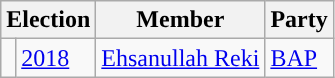<table class="wikitable">
<tr>
<th colspan="2">Election</th>
<th>Member</th>
<th>Party</th>
</tr>
<tr>
<td style="background-color: "></td>
<td><a href='#'>2018</a></td>
<td><a href='#'>Ehsanullah Reki</a></td>
<td><a href='#'>BAP</a></td>
</tr>
</table>
